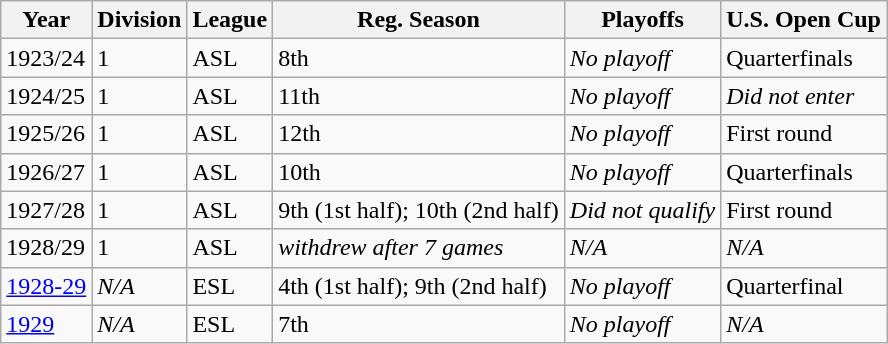<table class="wikitable">
<tr>
<th>Year</th>
<th>Division</th>
<th>League</th>
<th>Reg. Season</th>
<th>Playoffs</th>
<th>U.S. Open Cup</th>
</tr>
<tr>
<td>1923/24</td>
<td>1</td>
<td>ASL</td>
<td>8th</td>
<td><em>No playoff</em></td>
<td>Quarterfinals</td>
</tr>
<tr>
<td>1924/25</td>
<td>1</td>
<td>ASL</td>
<td>11th</td>
<td><em>No playoff</em></td>
<td><em>Did not enter</em></td>
</tr>
<tr>
<td>1925/26</td>
<td>1</td>
<td>ASL</td>
<td>12th</td>
<td><em>No playoff</em></td>
<td>First round</td>
</tr>
<tr>
<td>1926/27</td>
<td>1</td>
<td>ASL</td>
<td>10th</td>
<td><em>No playoff</em></td>
<td>Quarterfinals</td>
</tr>
<tr>
<td>1927/28</td>
<td>1</td>
<td>ASL</td>
<td>9th (1st half); 10th (2nd half)</td>
<td><em>Did not qualify</em></td>
<td>First round</td>
</tr>
<tr>
<td>1928/29</td>
<td>1</td>
<td>ASL</td>
<td><em>withdrew after 7 games</em></td>
<td><em>N/A</em></td>
<td><em>N/A</em></td>
</tr>
<tr>
<td><a href='#'>1928-29</a></td>
<td><em>N/A</em></td>
<td>ESL</td>
<td>4th (1st half); 9th (2nd half)</td>
<td><em>No playoff</em></td>
<td>Quarterfinal</td>
</tr>
<tr>
<td><a href='#'>1929</a></td>
<td><em>N/A</em></td>
<td>ESL</td>
<td>7th</td>
<td><em>No playoff</em></td>
<td><em>N/A</em></td>
</tr>
</table>
